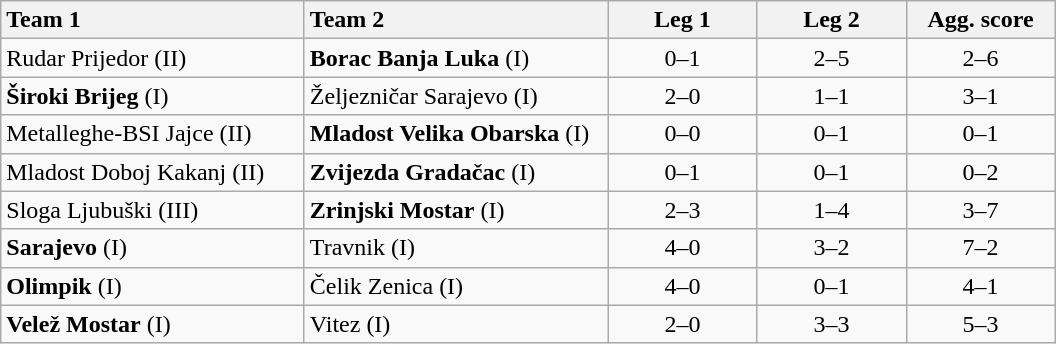<table class="wikitable">
<tr>
<th style="width:195px; text-align:left">Team 1</th>
<th style="width:195px; text-align:left">Team 2</th>
<th style="width:92px; text-align:center">Leg 1</th>
<th style="width:92px; text-align:center">Leg 2</th>
<th style="width:92px; text-align:center">Agg. score</th>
</tr>
<tr>
<td>Rudar Prijedor (II)</td>
<td><strong>Borac Banja Luka</strong> (I)</td>
<td style="text-align:center">0–1</td>
<td style="text-align:center">2–5</td>
<td style="text-align:center">2–6</td>
</tr>
<tr>
<td><strong>Široki Brijeg</strong> (I)</td>
<td>Željezničar Sarajevo (I)</td>
<td style="text-align:center">2–0</td>
<td style="text-align:center">1–1</td>
<td style="text-align:center">3–1</td>
</tr>
<tr>
<td>Metalleghe-BSI Jajce (II)</td>
<td><strong>Mladost Velika Obarska</strong> (I)</td>
<td style="text-align:center">0–0</td>
<td style="text-align:center">0–1</td>
<td style="text-align:center">0–1</td>
</tr>
<tr>
<td>Mladost Doboj Kakanj (II)</td>
<td><strong>Zvijezda Gradačac</strong> (I)</td>
<td style="text-align:center">0–1</td>
<td style="text-align:center">0–1</td>
<td style="text-align:center">0–2</td>
</tr>
<tr>
<td>Sloga Ljubuški (III)</td>
<td><strong>Zrinjski Mostar</strong> (I)</td>
<td style="text-align:center">2–3</td>
<td style="text-align:center">1–4</td>
<td style="text-align:center">3–7</td>
</tr>
<tr>
<td><strong>Sarajevo</strong> (I)</td>
<td>Travnik (I)</td>
<td style="text-align:center">4–0</td>
<td style="text-align:center">3–2</td>
<td style="text-align:center">7–2</td>
</tr>
<tr>
<td><strong>Olimpik</strong> (I)</td>
<td>Čelik Zenica (I)</td>
<td style="text-align:center">4–0</td>
<td style="text-align:center">0–1</td>
<td style="text-align:center">4–1</td>
</tr>
<tr>
<td><strong>Velež Mostar</strong> (I)</td>
<td>Vitez (I)</td>
<td style="text-align:center">2–0</td>
<td style="text-align:center">3–3</td>
<td style="text-align:center">5–3</td>
</tr>
</table>
